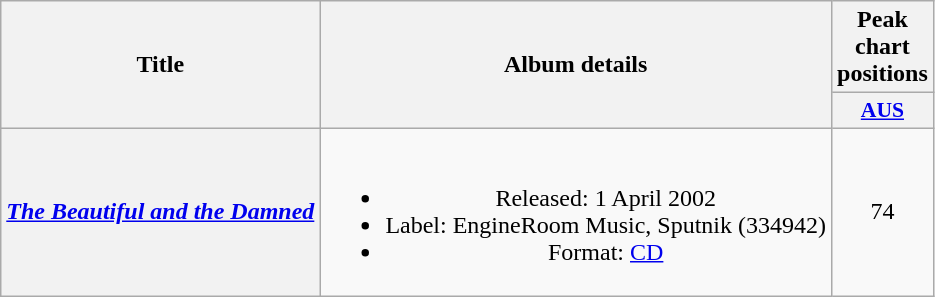<table class="wikitable plainrowheaders" style="text-align:center;" border="1">
<tr>
<th scope="col" rowspan="2">Title</th>
<th scope="col" rowspan="2">Album details</th>
<th scope="col" colspan="1">Peak chart positions</th>
</tr>
<tr>
<th scope="col" style="width:2.2em;font-size:90%;"><a href='#'>AUS</a><br></th>
</tr>
<tr>
<th scope="row"><em><a href='#'>The Beautiful and the Damned</a></em></th>
<td><br><ul><li>Released: 1 April 2002</li><li>Label: EngineRoom Music, Sputnik (334942)</li><li>Format: <a href='#'>CD</a></li></ul></td>
<td>74</td>
</tr>
</table>
